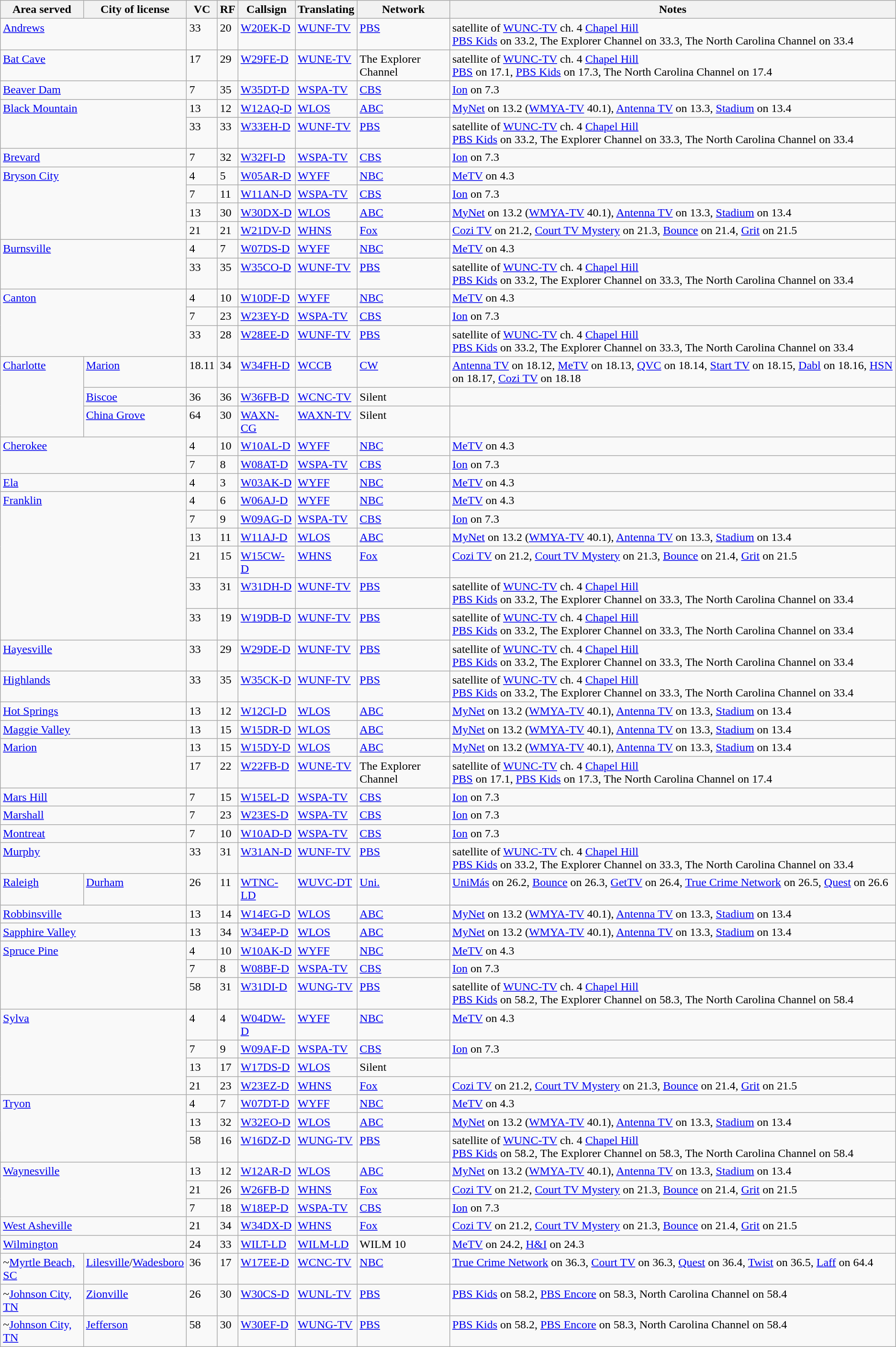<table class="sortable wikitable" style="margin: 1em 1em 1em 0; background: #f9f9f9;">
<tr>
<th>Area served</th>
<th>City of license</th>
<th>VC</th>
<th>RF</th>
<th>Callsign</th>
<th>Translating</th>
<th>Network</th>
<th class="unsortable">Notes</th>
</tr>
<tr style="vertical-align: top; text-align: left;">
<td colspan="2" rowspan="1"><a href='#'>Andrews</a></td>
<td>33</td>
<td>20</td>
<td><a href='#'>W20EK-D</a></td>
<td><a href='#'>WUNF-TV</a></td>
<td><a href='#'>PBS</a></td>
<td>satellite of <a href='#'>WUNC-TV</a> ch. 4 <a href='#'>Chapel Hill</a><br><a href='#'>PBS Kids</a> on 33.2, The Explorer Channel on 33.3, The North Carolina Channel on 33.4</td>
</tr>
<tr style="vertical-align: top; text-align: left;">
<td colspan="2" rowspan="1"><a href='#'>Bat Cave</a></td>
<td>17</td>
<td>29</td>
<td><a href='#'>W29FE-D</a></td>
<td><a href='#'>WUNE-TV</a></td>
<td>The Explorer Channel</td>
<td>satellite of <a href='#'>WUNC-TV</a> ch. 4 <a href='#'>Chapel Hill</a><br><a href='#'>PBS</a> on 17.1, <a href='#'>PBS Kids</a> on 17.3, The North Carolina Channel on 17.4</td>
</tr>
<tr style="vertical-align: top; text-align: left;">
<td colspan="2" rowspan="1"><a href='#'>Beaver Dam</a></td>
<td>7</td>
<td>35</td>
<td><a href='#'>W35DT-D</a></td>
<td><a href='#'>WSPA-TV</a></td>
<td><a href='#'>CBS</a></td>
<td><a href='#'>Ion</a> on 7.3</td>
</tr>
<tr style="vertical-align: top; text-align: left;">
<td colspan="2" rowspan="2"><a href='#'>Black Mountain</a></td>
<td>13</td>
<td>12</td>
<td><a href='#'>W12AQ-D</a></td>
<td><a href='#'>WLOS</a></td>
<td><a href='#'>ABC</a></td>
<td><a href='#'>MyNet</a> on 13.2 (<a href='#'>WMYA-TV</a> 40.1), <a href='#'>Antenna TV</a> on 13.3, <a href='#'>Stadium</a> on 13.4</td>
</tr>
<tr style="vertical-align: top; text-align: left;">
<td>33</td>
<td>33</td>
<td><a href='#'>W33EH-D</a></td>
<td><a href='#'>WUNF-TV</a></td>
<td><a href='#'>PBS</a></td>
<td>satellite of <a href='#'>WUNC-TV</a> ch. 4 <a href='#'>Chapel Hill</a><br><a href='#'>PBS Kids</a> on 33.2, The Explorer Channel on 33.3, The North Carolina Channel on 33.4</td>
</tr>
<tr style="vertical-align: top; text-align: left;">
<td colspan="2"><a href='#'>Brevard</a></td>
<td>7</td>
<td>32</td>
<td><a href='#'>W32FI-D</a></td>
<td><a href='#'>WSPA-TV</a></td>
<td><a href='#'>CBS</a></td>
<td><a href='#'>Ion</a> on 7.3</td>
</tr>
<tr style="vertical-align: top; text-align: left;">
<td colspan="2" rowspan="4"><a href='#'>Bryson City</a></td>
<td>4</td>
<td>5</td>
<td><a href='#'>W05AR-D</a></td>
<td><a href='#'>WYFF</a></td>
<td><a href='#'>NBC</a></td>
<td><a href='#'>MeTV</a> on 4.3</td>
</tr>
<tr style="vertical-align: top; text-align: left;">
<td>7</td>
<td>11</td>
<td><a href='#'>W11AN-D</a></td>
<td><a href='#'>WSPA-TV</a></td>
<td><a href='#'>CBS</a></td>
<td><a href='#'>Ion</a> on 7.3</td>
</tr>
<tr style="vertical-align: top; text-align: left;">
<td>13</td>
<td>30</td>
<td><a href='#'>W30DX-D</a></td>
<td><a href='#'>WLOS</a></td>
<td><a href='#'>ABC</a></td>
<td><a href='#'>MyNet</a> on 13.2 (<a href='#'>WMYA-TV</a> 40.1), <a href='#'>Antenna TV</a> on 13.3, <a href='#'>Stadium</a> on 13.4</td>
</tr>
<tr style="vertical-align: top; text-align: left;">
<td>21</td>
<td>21</td>
<td><a href='#'>W21DV-D</a></td>
<td><a href='#'>WHNS</a></td>
<td><a href='#'>Fox</a></td>
<td><a href='#'>Cozi TV</a> on 21.2, <a href='#'>Court TV Mystery</a> on 21.3, <a href='#'>Bounce</a> on 21.4, <a href='#'>Grit</a> on 21.5</td>
</tr>
<tr style="vertical-align: top; text-align: left;">
<td colspan="2" rowspan="2"><a href='#'>Burnsville</a></td>
<td>4</td>
<td>7</td>
<td><a href='#'>W07DS-D</a></td>
<td><a href='#'>WYFF</a></td>
<td><a href='#'>NBC</a></td>
<td><a href='#'>MeTV</a> on 4.3</td>
</tr>
<tr style="vertical-align: top; text-align: left;">
<td>33</td>
<td>35</td>
<td><a href='#'>W35CO-D</a></td>
<td><a href='#'>WUNF-TV</a></td>
<td><a href='#'>PBS</a></td>
<td>satellite of <a href='#'>WUNC-TV</a> ch. 4 <a href='#'>Chapel Hill</a><br><a href='#'>PBS Kids</a> on 33.2, The Explorer Channel on 33.3, The North Carolina Channel on 33.4</td>
</tr>
<tr style="vertical-align: top; text-align: left;">
<td colspan="2" rowspan="3"><a href='#'>Canton</a></td>
<td>4</td>
<td>10</td>
<td><a href='#'>W10DF-D</a></td>
<td><a href='#'>WYFF</a></td>
<td><a href='#'>NBC</a></td>
<td><a href='#'>MeTV</a> on 4.3</td>
</tr>
<tr style="vertical-align: top; text-align: left;">
<td>7</td>
<td>23</td>
<td><a href='#'>W23EY-D</a></td>
<td><a href='#'>WSPA-TV</a></td>
<td><a href='#'>CBS</a></td>
<td><a href='#'>Ion</a> on 7.3</td>
</tr>
<tr style="vertical-align: top; text-align: left;">
<td>33</td>
<td>28</td>
<td><a href='#'>W28EE-D</a></td>
<td><a href='#'>WUNF-TV</a></td>
<td><a href='#'>PBS</a></td>
<td>satellite of <a href='#'>WUNC-TV</a> ch. 4 <a href='#'>Chapel Hill</a><br><a href='#'>PBS Kids</a> on 33.2, The Explorer Channel on 33.3, The North Carolina Channel on 33.4</td>
</tr>
<tr style="vertical-align: top; text-align: left;">
<td rowspan="3"><a href='#'>Charlotte</a></td>
<td><a href='#'>Marion</a></td>
<td>18.11</td>
<td>34</td>
<td><a href='#'>W34FH-D</a></td>
<td><a href='#'>WCCB</a></td>
<td><a href='#'>CW</a></td>
<td><a href='#'>Antenna TV</a> on 18.12, <a href='#'>MeTV</a> on 18.13, <a href='#'>QVC</a> on 18.14, <a href='#'>Start TV</a> on 18.15, <a href='#'>Dabl</a> on 18.16, <a href='#'>HSN</a> on 18.17, <a href='#'>Cozi TV</a> on 18.18</td>
</tr>
<tr style="vertical-align: top; text-align: left;">
<td><a href='#'>Biscoe</a></td>
<td>36</td>
<td>36</td>
<td><a href='#'>W36FB-D</a></td>
<td><a href='#'>WCNC-TV</a></td>
<td>Silent</td>
<td></td>
</tr>
<tr style="vertical-align: top; text-align: left;">
<td><a href='#'>China Grove</a></td>
<td>64</td>
<td>30</td>
<td><a href='#'>WAXN-CG</a></td>
<td><a href='#'>WAXN-TV</a></td>
<td>Silent</td>
<td></td>
</tr>
<tr style="vertical-align: top; text-align: left;">
<td colspan="2" rowspan="2"><a href='#'>Cherokee</a></td>
<td>4</td>
<td>10</td>
<td><a href='#'>W10AL-D</a></td>
<td><a href='#'>WYFF</a></td>
<td><a href='#'>NBC</a></td>
<td><a href='#'>MeTV</a> on 4.3</td>
</tr>
<tr style="vertical-align: top; text-align: left;">
<td>7</td>
<td>8</td>
<td><a href='#'>W08AT-D</a></td>
<td><a href='#'>WSPA-TV</a></td>
<td><a href='#'>CBS</a></td>
<td><a href='#'>Ion</a> on 7.3</td>
</tr>
<tr style="vertical-align: top; text-align: left;">
<td colspan="2" rowspan="1"><a href='#'>Ela</a></td>
<td>4</td>
<td>3</td>
<td><a href='#'>W03AK-D</a></td>
<td><a href='#'>WYFF</a></td>
<td><a href='#'>NBC</a></td>
<td><a href='#'>MeTV</a> on 4.3</td>
</tr>
<tr style="vertical-align: top; text-align: left;">
<td colspan="2" rowspan="6"><a href='#'>Franklin</a></td>
<td>4</td>
<td>6</td>
<td><a href='#'>W06AJ-D</a></td>
<td><a href='#'>WYFF</a></td>
<td><a href='#'>NBC</a></td>
<td><a href='#'>MeTV</a> on 4.3</td>
</tr>
<tr style="vertical-align: top; text-align: left;">
<td>7</td>
<td>9</td>
<td><a href='#'>W09AG-D</a></td>
<td><a href='#'>WSPA-TV</a></td>
<td><a href='#'>CBS</a></td>
<td><a href='#'>Ion</a> on 7.3</td>
</tr>
<tr style="vertical-align: top; text-align: left;">
<td>13</td>
<td>11</td>
<td><a href='#'>W11AJ-D</a></td>
<td><a href='#'>WLOS</a></td>
<td><a href='#'>ABC</a></td>
<td><a href='#'>MyNet</a> on 13.2 (<a href='#'>WMYA-TV</a> 40.1), <a href='#'>Antenna TV</a> on 13.3, <a href='#'>Stadium</a> on 13.4</td>
</tr>
<tr style="vertical-align: top; text-align: left;">
<td>21</td>
<td>15</td>
<td><a href='#'>W15CW-D</a></td>
<td><a href='#'>WHNS</a></td>
<td><a href='#'>Fox</a></td>
<td><a href='#'>Cozi TV</a> on 21.2, <a href='#'>Court TV Mystery</a> on 21.3, <a href='#'>Bounce</a> on 21.4, <a href='#'>Grit</a> on 21.5</td>
</tr>
<tr style="vertical-align: top; text-align: left;">
<td>33</td>
<td>31</td>
<td><a href='#'>W31DH-D</a></td>
<td><a href='#'>WUNF-TV</a></td>
<td><a href='#'>PBS</a></td>
<td>satellite of <a href='#'>WUNC-TV</a> ch. 4 <a href='#'>Chapel Hill</a><br><a href='#'>PBS Kids</a> on 33.2, The Explorer Channel on 33.3, The North Carolina Channel on 33.4</td>
</tr>
<tr style="vertical-align: top; text-align: left;">
<td>33</td>
<td>19</td>
<td><a href='#'>W19DB-D</a></td>
<td><a href='#'>WUNF-TV</a></td>
<td><a href='#'>PBS</a></td>
<td>satellite of <a href='#'>WUNC-TV</a> ch. 4 <a href='#'>Chapel Hill</a><br><a href='#'>PBS Kids</a> on 33.2, The Explorer Channel on 33.3, The North Carolina Channel on 33.4</td>
</tr>
<tr style="vertical-align: top; text-align: left;">
<td colspan="2" rowspan="1"><a href='#'>Hayesville</a></td>
<td>33</td>
<td>29</td>
<td><a href='#'>W29DE-D</a></td>
<td><a href='#'>WUNF-TV</a></td>
<td><a href='#'>PBS</a></td>
<td>satellite of <a href='#'>WUNC-TV</a> ch. 4 <a href='#'>Chapel Hill</a><br><a href='#'>PBS Kids</a> on 33.2, The Explorer Channel on 33.3, The North Carolina Channel on 33.4</td>
</tr>
<tr style="vertical-align: top; text-align: left;">
<td colspan="2" rowspan="1"><a href='#'>Highlands</a></td>
<td>33</td>
<td>35</td>
<td><a href='#'>W35CK-D</a></td>
<td><a href='#'>WUNF-TV</a></td>
<td><a href='#'>PBS</a></td>
<td>satellite of <a href='#'>WUNC-TV</a> ch. 4 <a href='#'>Chapel Hill</a><br><a href='#'>PBS Kids</a> on 33.2, The Explorer Channel on 33.3, The North Carolina Channel on 33.4</td>
</tr>
<tr style="vertical-align: top; text-align: left;">
<td colspan="2" rowspan="1"><a href='#'>Hot Springs</a></td>
<td>13</td>
<td>12</td>
<td><a href='#'>W12CI-D</a></td>
<td><a href='#'>WLOS</a></td>
<td><a href='#'>ABC</a></td>
<td><a href='#'>MyNet</a> on 13.2 (<a href='#'>WMYA-TV</a> 40.1), <a href='#'>Antenna TV</a> on 13.3, <a href='#'>Stadium</a> on 13.4</td>
</tr>
<tr style="vertical-align: top; text-align: left;">
<td colspan="2" rowspan="1"><a href='#'>Maggie Valley</a></td>
<td>13</td>
<td>15</td>
<td><a href='#'>W15DR-D</a></td>
<td><a href='#'>WLOS</a></td>
<td><a href='#'>ABC</a></td>
<td><a href='#'>MyNet</a> on 13.2 (<a href='#'>WMYA-TV</a> 40.1), <a href='#'>Antenna TV</a> on 13.3, <a href='#'>Stadium</a> on 13.4</td>
</tr>
<tr style="vertical-align: top; text-align: left;">
<td colspan="2" rowspan="2"><a href='#'>Marion</a></td>
<td>13</td>
<td>15</td>
<td><a href='#'>W15DY-D</a></td>
<td><a href='#'>WLOS</a></td>
<td><a href='#'>ABC</a></td>
<td><a href='#'>MyNet</a> on 13.2 (<a href='#'>WMYA-TV</a> 40.1), <a href='#'>Antenna TV</a> on 13.3, <a href='#'>Stadium</a> on 13.4</td>
</tr>
<tr style="vertical-align: top; text-align: left;">
<td>17</td>
<td>22</td>
<td><a href='#'>W22FB-D</a></td>
<td><a href='#'>WUNE-TV</a></td>
<td>The Explorer Channel</td>
<td>satellite of <a href='#'>WUNC-TV</a> ch. 4 <a href='#'>Chapel Hill</a><br><a href='#'>PBS</a> on 17.1, <a href='#'>PBS Kids</a> on 17.3, The North Carolina Channel on 17.4</td>
</tr>
<tr style="vertical-align: top; text-align: left;">
<td colspan="2" rowspan="1"><a href='#'>Mars Hill</a></td>
<td>7</td>
<td>15</td>
<td><a href='#'>W15EL-D</a></td>
<td><a href='#'>WSPA-TV</a></td>
<td><a href='#'>CBS</a></td>
<td><a href='#'>Ion</a> on 7.3</td>
</tr>
<tr style="vertical-align: top; text-align: left;">
<td colspan="2" rowspan="1"><a href='#'>Marshall</a></td>
<td>7</td>
<td>23</td>
<td><a href='#'>W23ES-D</a></td>
<td><a href='#'>WSPA-TV</a></td>
<td><a href='#'>CBS</a></td>
<td><a href='#'>Ion</a> on 7.3</td>
</tr>
<tr style="vertical-align: top; text-align: left;">
<td colspan="2" rowspan="1"><a href='#'>Montreat</a></td>
<td>7</td>
<td>10</td>
<td><a href='#'>W10AD-D</a></td>
<td><a href='#'>WSPA-TV</a></td>
<td><a href='#'>CBS</a></td>
<td><a href='#'>Ion</a> on 7.3</td>
</tr>
<tr style="vertical-align: top; text-align: left;">
<td colspan="2" rowspan="1"><a href='#'>Murphy</a></td>
<td>33</td>
<td>31</td>
<td><a href='#'>W31AN-D</a></td>
<td><a href='#'>WUNF-TV</a></td>
<td><a href='#'>PBS</a></td>
<td>satellite of <a href='#'>WUNC-TV</a> ch. 4 <a href='#'>Chapel Hill</a><br><a href='#'>PBS Kids</a> on 33.2, The Explorer Channel on 33.3, The North Carolina Channel on 33.4</td>
</tr>
<tr style="vertical-align: top; text-align: left;">
<td><a href='#'>Raleigh</a></td>
<td><a href='#'>Durham</a></td>
<td>26</td>
<td>11</td>
<td><a href='#'>WTNC-LD</a></td>
<td><a href='#'>WUVC-DT</a></td>
<td><a href='#'>Uni.</a></td>
<td><a href='#'>UniMás</a> on 26.2, <a href='#'>Bounce</a> on 26.3, <a href='#'>GetTV</a> on 26.4, <a href='#'>True Crime Network</a> on 26.5, <a href='#'>Quest</a> on 26.6</td>
</tr>
<tr style="vertical-align: top; text-align: left;">
<td colspan="2" rowspan="1"><a href='#'>Robbinsville</a></td>
<td>13</td>
<td>14</td>
<td><a href='#'>W14EG-D</a></td>
<td><a href='#'>WLOS</a></td>
<td><a href='#'>ABC</a></td>
<td><a href='#'>MyNet</a> on 13.2 (<a href='#'>WMYA-TV</a> 40.1), <a href='#'>Antenna TV</a> on 13.3, <a href='#'>Stadium</a> on 13.4</td>
</tr>
<tr style="vertical-align: top; text-align: left;">
<td colspan="2" rowspan="1"><a href='#'>Sapphire Valley</a></td>
<td>13</td>
<td>34</td>
<td><a href='#'>W34EP-D</a></td>
<td><a href='#'>WLOS</a></td>
<td><a href='#'>ABC</a></td>
<td><a href='#'>MyNet</a> on 13.2 (<a href='#'>WMYA-TV</a> 40.1), <a href='#'>Antenna TV</a> on 13.3, <a href='#'>Stadium</a> on 13.4</td>
</tr>
<tr style="vertical-align: top; text-align: left;">
<td colspan="2" rowspan="3"><a href='#'>Spruce Pine</a></td>
<td>4</td>
<td>10</td>
<td><a href='#'>W10AK-D</a></td>
<td><a href='#'>WYFF</a></td>
<td><a href='#'>NBC</a></td>
<td><a href='#'>MeTV</a> on 4.3</td>
</tr>
<tr style="vertical-align: top; text-align: left;">
<td>7</td>
<td>8</td>
<td><a href='#'>W08BF-D</a></td>
<td><a href='#'>WSPA-TV</a></td>
<td><a href='#'>CBS</a></td>
<td><a href='#'>Ion</a> on 7.3</td>
</tr>
<tr style="vertical-align: top; text-align: left;">
<td>58</td>
<td>31</td>
<td><a href='#'>W31DI-D</a></td>
<td><a href='#'>WUNG-TV</a></td>
<td><a href='#'>PBS</a></td>
<td>satellite of <a href='#'>WUNC-TV</a> ch. 4 <a href='#'>Chapel Hill</a><br><a href='#'>PBS Kids</a> on 58.2, The Explorer Channel on 58.3, The North Carolina Channel on 58.4</td>
</tr>
<tr style="vertical-align: top; text-align: left;">
<td colspan="2" rowspan="4"><a href='#'>Sylva</a></td>
<td>4</td>
<td>4</td>
<td><a href='#'>W04DW-D</a></td>
<td><a href='#'>WYFF</a></td>
<td><a href='#'>NBC</a></td>
<td><a href='#'>MeTV</a> on 4.3</td>
</tr>
<tr style="vertical-align: top; text-align: left;">
<td>7</td>
<td>9</td>
<td><a href='#'>W09AF-D</a></td>
<td><a href='#'>WSPA-TV</a></td>
<td><a href='#'>CBS</a></td>
<td><a href='#'>Ion</a> on 7.3</td>
</tr>
<tr style="vertical-align: top; text-align: left;">
<td>13</td>
<td>17</td>
<td><a href='#'>W17DS-D</a></td>
<td><a href='#'>WLOS</a></td>
<td>Silent</td>
<td></td>
</tr>
<tr style="vertical-align: top; text-align: left;">
<td>21</td>
<td>23</td>
<td><a href='#'>W23EZ-D</a></td>
<td><a href='#'>WHNS</a></td>
<td><a href='#'>Fox</a></td>
<td><a href='#'>Cozi TV</a> on 21.2, <a href='#'>Court TV Mystery</a> on 21.3, <a href='#'>Bounce</a> on 21.4, <a href='#'>Grit</a> on 21.5</td>
</tr>
<tr style="vertical-align: top; text-align: left;">
<td colspan="2" rowspan="3"><a href='#'>Tryon</a></td>
<td>4</td>
<td>7</td>
<td><a href='#'>W07DT-D</a></td>
<td><a href='#'>WYFF</a></td>
<td><a href='#'>NBC</a></td>
<td><a href='#'>MeTV</a> on 4.3</td>
</tr>
<tr style="vertical-align: top; text-align: left;">
<td>13</td>
<td>32</td>
<td><a href='#'>W32EO-D</a></td>
<td><a href='#'>WLOS</a></td>
<td><a href='#'>ABC</a></td>
<td><a href='#'>MyNet</a> on 13.2 (<a href='#'>WMYA-TV</a> 40.1), <a href='#'>Antenna TV</a> on 13.3, <a href='#'>Stadium</a> on 13.4</td>
</tr>
<tr style="vertical-align: top; text-align: left;">
<td>58</td>
<td>16</td>
<td><a href='#'>W16DZ-D</a></td>
<td><a href='#'>WUNG-TV</a></td>
<td><a href='#'>PBS</a></td>
<td>satellite of <a href='#'>WUNC-TV</a> ch. 4 <a href='#'>Chapel Hill</a><br><a href='#'>PBS Kids</a> on 58.2, The Explorer Channel on 58.3, The North Carolina Channel on 58.4</td>
</tr>
<tr style="vertical-align: top; text-align: left;">
<td colspan="2" rowspan="3"><a href='#'>Waynesville</a></td>
<td>13</td>
<td>12</td>
<td><a href='#'>W12AR-D</a></td>
<td><a href='#'>WLOS</a></td>
<td><a href='#'>ABC</a></td>
<td><a href='#'>MyNet</a> on 13.2 (<a href='#'>WMYA-TV</a> 40.1), <a href='#'>Antenna TV</a> on 13.3, <a href='#'>Stadium</a> on 13.4</td>
</tr>
<tr style="vertical-align: top; text-align: left;">
<td>21</td>
<td>26</td>
<td><a href='#'>W26FB-D</a></td>
<td><a href='#'>WHNS</a></td>
<td><a href='#'>Fox</a></td>
<td><a href='#'>Cozi TV</a> on 21.2, <a href='#'>Court TV Mystery</a> on 21.3, <a href='#'>Bounce</a> on 21.4, <a href='#'>Grit</a> on 21.5</td>
</tr>
<tr style="vertical-align: top; text-align: left;">
<td>7</td>
<td>18</td>
<td><a href='#'>W18EP-D</a></td>
<td><a href='#'>WSPA-TV</a></td>
<td><a href='#'>CBS</a></td>
<td><a href='#'>Ion</a> on 7.3</td>
</tr>
<tr style="vertical-align: top; text-align: left;">
<td colspan="2" rowspan="1"><a href='#'>West Asheville</a></td>
<td>21</td>
<td>34</td>
<td><a href='#'>W34DX-D</a></td>
<td><a href='#'>WHNS</a></td>
<td><a href='#'>Fox</a></td>
<td><a href='#'>Cozi TV</a> on 21.2, <a href='#'>Court TV Mystery</a> on 21.3, <a href='#'>Bounce</a> on 21.4, <a href='#'>Grit</a> on 21.5</td>
</tr>
<tr style="vertical-align: top; text-align: left;">
<td colspan="2" rowspan="1"><a href='#'>Wilmington</a></td>
<td>24</td>
<td>33</td>
<td><a href='#'>WILT-LD</a></td>
<td><a href='#'>WILM-LD</a></td>
<td>WILM 10</td>
<td><a href='#'>MeTV</a> on 24.2, <a href='#'>H&I</a> on 24.3</td>
</tr>
<tr style="vertical-align: top; text-align: left;">
<td>~<a href='#'>Myrtle Beach, SC</a></td>
<td><a href='#'>Lilesville</a>/<a href='#'>Wadesboro</a></td>
<td>36</td>
<td>17</td>
<td><a href='#'>W17EE-D</a></td>
<td><a href='#'>WCNC-TV</a></td>
<td><a href='#'>NBC</a></td>
<td><a href='#'>True Crime Network</a> on 36.3, <a href='#'>Court TV</a> on 36.3, <a href='#'>Quest</a> on 36.4, <a href='#'>Twist</a> on 36.5, <a href='#'>Laff</a> on 64.4</td>
</tr>
<tr style="vertical-align: top; text-align: left;">
<td>~<a href='#'>Johnson City, TN</a></td>
<td><a href='#'>Zionville</a></td>
<td>26</td>
<td>30</td>
<td><a href='#'>W30CS-D</a></td>
<td><a href='#'>WUNL-TV</a></td>
<td><a href='#'>PBS</a></td>
<td><a href='#'>PBS Kids</a> on 58.2, <a href='#'>PBS Encore</a> on 58.3, North Carolina Channel on 58.4</td>
</tr>
<tr style="vertical-align: top; text-align: left;">
<td>~<a href='#'>Johnson City, TN</a></td>
<td><a href='#'>Jefferson</a></td>
<td>58</td>
<td>30</td>
<td><a href='#'>W30EF-D</a></td>
<td><a href='#'>WUNG-TV</a></td>
<td><a href='#'>PBS</a></td>
<td><a href='#'>PBS Kids</a> on 58.2, <a href='#'>PBS Encore</a> on 58.3, North Carolina Channel on 58.4</td>
</tr>
</table>
